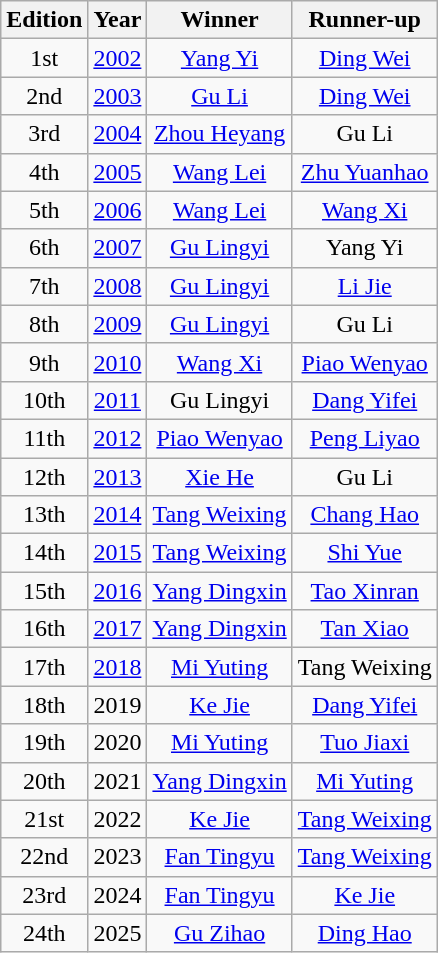<table class="wikitable" style="text-align: center;">
<tr>
<th>Edition</th>
<th>Year</th>
<th>Winner</th>
<th>Runner-up</th>
</tr>
<tr>
<td>1st</td>
<td><a href='#'>2002</a></td>
<td><a href='#'>Yang Yi</a></td>
<td><a href='#'>Ding Wei</a></td>
</tr>
<tr>
<td>2nd</td>
<td><a href='#'>2003</a></td>
<td><a href='#'>Gu Li</a></td>
<td><a href='#'>Ding Wei</a></td>
</tr>
<tr>
<td>3rd</td>
<td><a href='#'>2004</a></td>
<td><a href='#'>Zhou Heyang</a></td>
<td>Gu Li</td>
</tr>
<tr>
<td>4th</td>
<td><a href='#'>2005</a></td>
<td><a href='#'>Wang Lei</a></td>
<td><a href='#'>Zhu Yuanhao</a></td>
</tr>
<tr>
<td>5th</td>
<td><a href='#'>2006</a></td>
<td><a href='#'>Wang Lei</a></td>
<td><a href='#'>Wang Xi</a></td>
</tr>
<tr>
<td>6th</td>
<td><a href='#'>2007</a></td>
<td><a href='#'>Gu Lingyi</a></td>
<td>Yang Yi</td>
</tr>
<tr>
<td>7th</td>
<td><a href='#'>2008</a></td>
<td><a href='#'>Gu Lingyi</a></td>
<td><a href='#'>Li Jie</a></td>
</tr>
<tr>
<td>8th</td>
<td><a href='#'>2009</a></td>
<td><a href='#'>Gu Lingyi</a></td>
<td>Gu Li</td>
</tr>
<tr>
<td>9th</td>
<td><a href='#'>2010</a></td>
<td><a href='#'>Wang Xi</a></td>
<td><a href='#'>Piao Wenyao</a></td>
</tr>
<tr>
<td>10th</td>
<td><a href='#'>2011</a></td>
<td>Gu Lingyi</td>
<td><a href='#'>Dang Yifei</a></td>
</tr>
<tr>
<td>11th</td>
<td><a href='#'>2012</a></td>
<td><a href='#'>Piao Wenyao</a></td>
<td><a href='#'>Peng Liyao</a></td>
</tr>
<tr>
<td>12th</td>
<td><a href='#'>2013</a></td>
<td><a href='#'>Xie He</a></td>
<td>Gu Li</td>
</tr>
<tr>
<td>13th</td>
<td><a href='#'>2014</a></td>
<td><a href='#'>Tang Weixing</a></td>
<td><a href='#'>Chang Hao</a></td>
</tr>
<tr>
<td>14th</td>
<td><a href='#'>2015</a></td>
<td><a href='#'>Tang Weixing</a></td>
<td><a href='#'>Shi Yue</a></td>
</tr>
<tr>
<td>15th</td>
<td><a href='#'>2016</a></td>
<td><a href='#'>Yang Dingxin</a></td>
<td><a href='#'>Tao Xinran</a></td>
</tr>
<tr>
<td>16th</td>
<td><a href='#'>2017</a></td>
<td><a href='#'>Yang Dingxin</a></td>
<td><a href='#'>Tan Xiao</a></td>
</tr>
<tr>
<td>17th</td>
<td><a href='#'>2018</a></td>
<td><a href='#'>Mi Yuting</a></td>
<td>Tang Weixing</td>
</tr>
<tr>
<td>18th</td>
<td>2019</td>
<td><a href='#'>Ke Jie</a></td>
<td><a href='#'>Dang Yifei</a></td>
</tr>
<tr>
<td>19th</td>
<td>2020</td>
<td><a href='#'>Mi Yuting</a></td>
<td><a href='#'>Tuo Jiaxi</a></td>
</tr>
<tr>
<td>20th</td>
<td>2021</td>
<td><a href='#'>Yang Dingxin</a></td>
<td><a href='#'>Mi Yuting</a></td>
</tr>
<tr>
<td>21st</td>
<td>2022</td>
<td><a href='#'>Ke Jie</a></td>
<td><a href='#'>Tang Weixing</a></td>
</tr>
<tr>
<td>22nd</td>
<td>2023</td>
<td><a href='#'>Fan Tingyu</a></td>
<td><a href='#'>Tang Weixing</a></td>
</tr>
<tr>
<td>23rd</td>
<td>2024</td>
<td><a href='#'>Fan Tingyu</a></td>
<td><a href='#'>Ke Jie</a></td>
</tr>
<tr>
<td>24th</td>
<td>2025</td>
<td><a href='#'>Gu Zihao</a></td>
<td><a href='#'>Ding Hao</a></td>
</tr>
</table>
